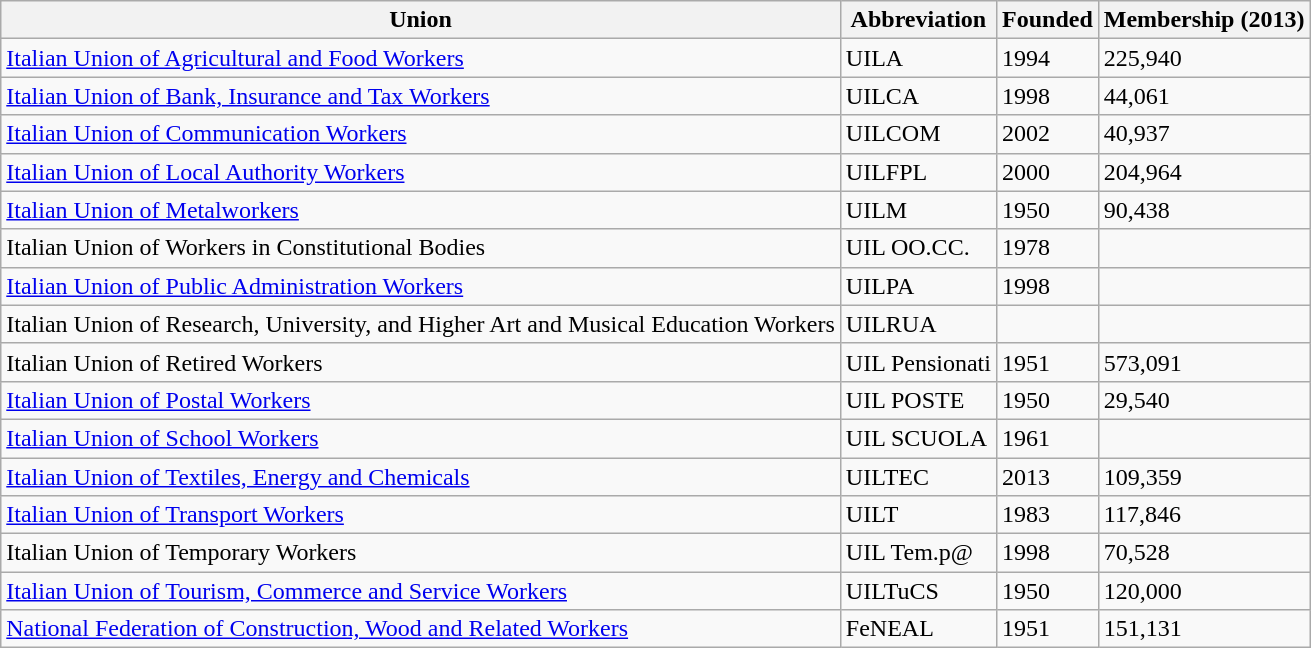<table class="wikitable sortable">
<tr>
<th>Union</th>
<th>Abbreviation</th>
<th>Founded</th>
<th>Membership (2013)</th>
</tr>
<tr>
<td><a href='#'>Italian Union of Agricultural and Food Workers</a></td>
<td>UILA</td>
<td>1994</td>
<td>225,940</td>
</tr>
<tr>
<td><a href='#'>Italian Union of Bank, Insurance and Tax Workers</a></td>
<td>UILCA</td>
<td>1998</td>
<td>44,061</td>
</tr>
<tr>
<td><a href='#'>Italian Union of Communication Workers</a></td>
<td>UILCOM</td>
<td>2002</td>
<td>40,937</td>
</tr>
<tr>
<td><a href='#'>Italian Union of Local Authority Workers</a></td>
<td>UILFPL</td>
<td>2000</td>
<td>204,964</td>
</tr>
<tr>
<td><a href='#'>Italian Union of Metalworkers</a></td>
<td>UILM</td>
<td>1950</td>
<td>90,438</td>
</tr>
<tr>
<td>Italian Union of Workers in Constitutional Bodies</td>
<td>UIL OO.CC.</td>
<td>1978</td>
<td></td>
</tr>
<tr>
<td><a href='#'>Italian Union of Public Administration Workers</a></td>
<td>UILPA</td>
<td>1998</td>
<td></td>
</tr>
<tr>
<td>Italian Union of Research, University, and Higher Art and Musical Education Workers</td>
<td>UILRUA</td>
<td></td>
<td></td>
</tr>
<tr>
<td>Italian Union of Retired Workers</td>
<td>UIL Pensionati</td>
<td>1951</td>
<td>573,091</td>
</tr>
<tr>
<td><a href='#'>Italian Union of Postal Workers</a></td>
<td>UIL POSTE</td>
<td>1950</td>
<td>29,540</td>
</tr>
<tr>
<td><a href='#'>Italian Union of School Workers</a></td>
<td>UIL SCUOLA</td>
<td>1961</td>
<td></td>
</tr>
<tr>
<td><a href='#'>Italian Union of Textiles, Energy and Chemicals</a></td>
<td>UILTEC</td>
<td>2013</td>
<td>109,359</td>
</tr>
<tr>
<td><a href='#'>Italian Union of Transport Workers</a></td>
<td>UILT</td>
<td>1983</td>
<td>117,846</td>
</tr>
<tr>
<td>Italian Union of Temporary Workers</td>
<td>UIL Tem.p@</td>
<td>1998</td>
<td>70,528</td>
</tr>
<tr>
<td><a href='#'>Italian Union of Tourism, Commerce and Service Workers</a></td>
<td>UILTuCS</td>
<td>1950</td>
<td>120,000</td>
</tr>
<tr>
<td><a href='#'>National Federation of Construction, Wood and Related Workers</a></td>
<td>FeNEAL</td>
<td>1951</td>
<td>151,131</td>
</tr>
</table>
